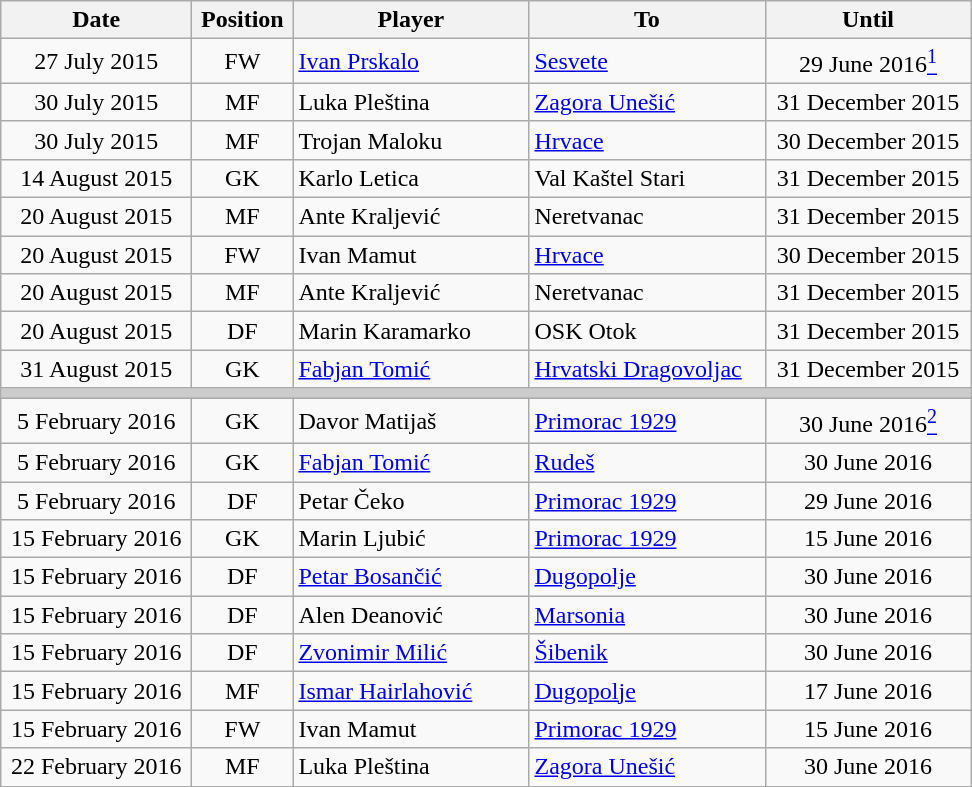<table class="wikitable" style="text-align: center;">
<tr>
<th width=120>Date</th>
<th width=60>Position</th>
<th width=150>Player</th>
<th width=150>To</th>
<th width=130>Until</th>
</tr>
<tr>
<td>27 July 2015</td>
<td>FW</td>
<td style="text-align:left;"> <a href='#'>Ivan Prskalo</a></td>
<td style="text-align:left;"><a href='#'>Sesvete</a></td>
<td>29 June 2016<a href='#'><sup>1</sup></a></td>
</tr>
<tr>
<td>30 July 2015</td>
<td>MF</td>
<td style="text-align:left;"> Luka Pleština</td>
<td style="text-align:left;"><a href='#'>Zagora Unešić</a></td>
<td>31 December 2015</td>
</tr>
<tr>
<td>30 July 2015</td>
<td>MF</td>
<td style="text-align:left;"> Trojan Maloku</td>
<td style="text-align:left;"><a href='#'>Hrvace</a></td>
<td>30 December 2015</td>
</tr>
<tr>
<td>14 August 2015</td>
<td>GK</td>
<td style="text-align:left;"> Karlo Letica</td>
<td style="text-align:left;">Val Kaštel Stari</td>
<td>31 December 2015</td>
</tr>
<tr>
<td>20 August 2015</td>
<td>MF</td>
<td style="text-align:left;"> Ante Kraljević</td>
<td style="text-align:left;">Neretvanac</td>
<td>31 December 2015</td>
</tr>
<tr>
<td>20 August 2015</td>
<td>FW</td>
<td style="text-align:left;"> Ivan Mamut</td>
<td style="text-align:left;"><a href='#'>Hrvace</a></td>
<td>30 December 2015</td>
</tr>
<tr>
<td>20 August 2015</td>
<td>MF</td>
<td style="text-align:left;"> Ante Kraljević</td>
<td style="text-align:left;">Neretvanac</td>
<td>31 December 2015</td>
</tr>
<tr>
<td>20 August 2015</td>
<td>DF</td>
<td style="text-align:left;"> Marin Karamarko</td>
<td style="text-align:left;">OSK Otok</td>
<td>31 December 2015</td>
</tr>
<tr>
<td>31 August 2015</td>
<td>GK</td>
<td style="text-align:left;"> <a href='#'>Fabjan Tomić</a></td>
<td style="text-align:left;"><a href='#'>Hrvatski Dragovoljac</a></td>
<td>31 December 2015</td>
</tr>
<tr style="color:#CCCCCC;background-color:#CCCCCC">
<td colspan="6"></td>
</tr>
<tr>
<td>5 February 2016</td>
<td>GK</td>
<td style="text-align:left;"> Davor Matijaš</td>
<td style="text-align:left;"><a href='#'>Primorac 1929</a></td>
<td>30 June 2016<a href='#'><sup>2</sup></a></td>
</tr>
<tr>
<td>5 February 2016</td>
<td>GK</td>
<td style="text-align:left;"> <a href='#'>Fabjan Tomić</a></td>
<td style="text-align:left;"><a href='#'>Rudeš</a></td>
<td>30 June 2016</td>
</tr>
<tr>
<td>5 February 2016</td>
<td>DF</td>
<td style="text-align:left;"> Petar Čeko</td>
<td style="text-align:left;"><a href='#'>Primorac 1929</a></td>
<td>29 June 2016</td>
</tr>
<tr>
<td>15 February 2016</td>
<td>GK</td>
<td style="text-align:left;"> Marin Ljubić</td>
<td style="text-align:left;"><a href='#'>Primorac 1929</a></td>
<td>15 June 2016</td>
</tr>
<tr>
<td>15 February 2016</td>
<td>DF</td>
<td style="text-align:left;"> <a href='#'>Petar Bosančić</a></td>
<td style="text-align:left;"><a href='#'>Dugopolje</a></td>
<td>30 June 2016</td>
</tr>
<tr>
<td>15 February 2016</td>
<td>DF</td>
<td style="text-align:left;"> Alen Deanović</td>
<td style="text-align:left;"><a href='#'>Marsonia</a></td>
<td>30 June 2016</td>
</tr>
<tr>
<td>15 February 2016</td>
<td>DF</td>
<td style="text-align:left;"> <a href='#'>Zvonimir Milić</a></td>
<td style="text-align:left;"><a href='#'>Šibenik</a></td>
<td>30 June 2016</td>
</tr>
<tr>
<td>15 February 2016</td>
<td>MF</td>
<td style="text-align:left;"> <a href='#'>Ismar Hairlahović</a></td>
<td style="text-align:left;"><a href='#'>Dugopolje</a></td>
<td>17 June 2016</td>
</tr>
<tr>
<td>15 February 2016</td>
<td>FW</td>
<td style="text-align:left;"> Ivan Mamut</td>
<td style="text-align:left;"><a href='#'>Primorac 1929</a></td>
<td>15 June 2016</td>
</tr>
<tr>
<td>22 February 2016</td>
<td>MF</td>
<td style="text-align:left;"> Luka Pleština</td>
<td style="text-align:left;"><a href='#'>Zagora Unešić</a></td>
<td>30 June 2016</td>
</tr>
<tr>
</tr>
</table>
